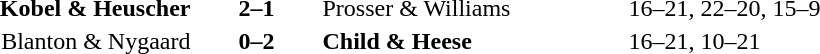<table>
<tr>
<th width=200></th>
<th width=80></th>
<th width=200></th>
<th width=220></th>
</tr>
<tr>
<td align=right><strong>Kobel & Heuscher</strong></td>
<td align=center><strong>2–1</strong></td>
<td align=left>Prosser & Williams</td>
<td>16–21, 22–20, 15–9</td>
</tr>
<tr>
<td align=right>Blanton & Nygaard</td>
<td align=center><strong>0–2</strong></td>
<td align=left><strong>Child & Heese</strong></td>
<td>16–21, 10–21</td>
</tr>
</table>
